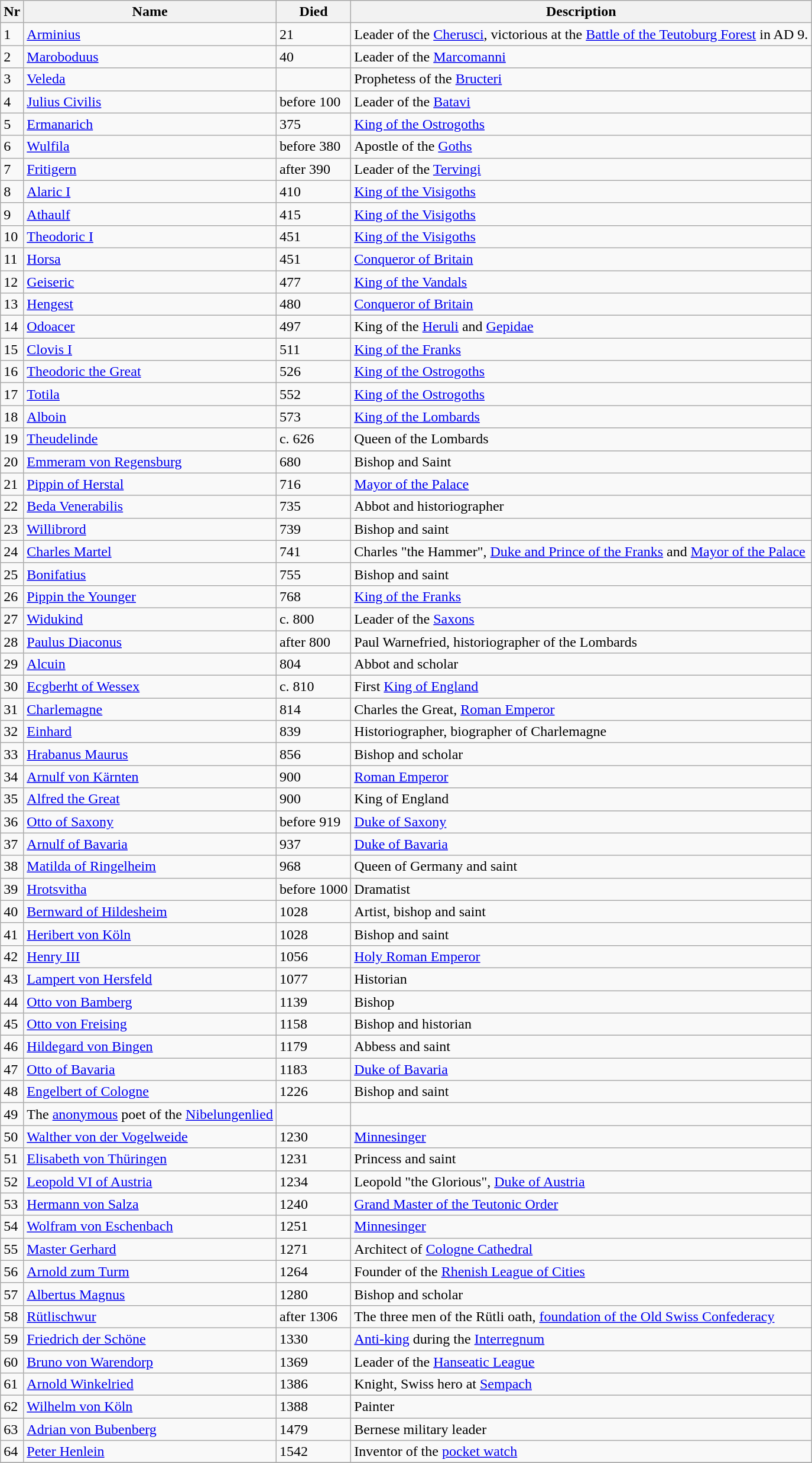<table class="wikitable sortable">
<tr>
<th>Nr</th>
<th>Name</th>
<th>Died</th>
<th>Description</th>
</tr>
<tr>
<td>1</td>
<td><a href='#'>Arminius</a></td>
<td>21</td>
<td>Leader of the <a href='#'>Cherusci</a>, victorious at the <a href='#'>Battle of the Teutoburg Forest</a> in AD 9.</td>
</tr>
<tr>
<td>2</td>
<td><a href='#'>Maroboduus</a></td>
<td>40</td>
<td>Leader of the <a href='#'>Marcomanni</a></td>
</tr>
<tr>
<td>3</td>
<td><a href='#'>Veleda</a></td>
<td></td>
<td>Prophetess of the <a href='#'>Bructeri</a></td>
</tr>
<tr>
<td>4</td>
<td><a href='#'>Julius Civilis</a></td>
<td>before 100</td>
<td>Leader of the <a href='#'>Batavi</a></td>
</tr>
<tr>
<td>5</td>
<td><a href='#'>Ermanarich</a></td>
<td>375</td>
<td><a href='#'>King of the Ostrogoths</a></td>
</tr>
<tr>
<td>6</td>
<td><a href='#'>Wulfila</a></td>
<td>before 380</td>
<td>Apostle of the <a href='#'>Goths</a></td>
</tr>
<tr>
<td>7</td>
<td><a href='#'>Fritigern</a></td>
<td>after 390</td>
<td>Leader of the <a href='#'>Tervingi</a></td>
</tr>
<tr>
<td>8</td>
<td><a href='#'>Alaric I</a></td>
<td>410</td>
<td><a href='#'>King of the Visigoths</a></td>
</tr>
<tr>
<td>9</td>
<td><a href='#'>Athaulf</a></td>
<td>415</td>
<td><a href='#'>King of the Visigoths</a></td>
</tr>
<tr>
<td>10</td>
<td><a href='#'>Theodoric I</a></td>
<td>451</td>
<td><a href='#'>King of the Visigoths</a></td>
</tr>
<tr>
<td>11</td>
<td><a href='#'>Horsa</a></td>
<td>451</td>
<td><a href='#'>Conqueror of Britain</a></td>
</tr>
<tr>
<td>12</td>
<td><a href='#'>Geiseric</a></td>
<td>477</td>
<td><a href='#'>King of the Vandals</a></td>
</tr>
<tr>
<td>13</td>
<td><a href='#'>Hengest</a></td>
<td>480</td>
<td><a href='#'>Conqueror of Britain</a></td>
</tr>
<tr>
<td>14</td>
<td><a href='#'>Odoacer</a></td>
<td>497</td>
<td>King of the <a href='#'>Heruli</a> and <a href='#'>Gepidae</a></td>
</tr>
<tr>
<td>15</td>
<td><a href='#'>Clovis I</a></td>
<td>511</td>
<td><a href='#'>King of the Franks</a></td>
</tr>
<tr>
<td>16</td>
<td><a href='#'>Theodoric the Great</a></td>
<td>526</td>
<td><a href='#'>King of the Ostrogoths</a></td>
</tr>
<tr>
<td>17</td>
<td><a href='#'>Totila</a></td>
<td>552</td>
<td><a href='#'>King of the Ostrogoths</a></td>
</tr>
<tr>
<td>18</td>
<td><a href='#'>Alboin</a></td>
<td>573</td>
<td><a href='#'>King of the Lombards</a></td>
</tr>
<tr>
<td>19</td>
<td><a href='#'>Theudelinde</a></td>
<td>c. 626</td>
<td>Queen of the Lombards</td>
</tr>
<tr>
<td>20</td>
<td><a href='#'>Emmeram von Regensburg</a></td>
<td>680</td>
<td>Bishop and Saint</td>
</tr>
<tr>
<td>21</td>
<td><a href='#'>Pippin of Herstal</a></td>
<td>716</td>
<td><a href='#'>Mayor of the Palace</a></td>
</tr>
<tr>
<td>22</td>
<td><a href='#'>Beda Venerabilis</a></td>
<td>735</td>
<td>Abbot and historiographer</td>
</tr>
<tr>
<td>23</td>
<td><a href='#'>Willibrord</a></td>
<td>739</td>
<td>Bishop and saint</td>
</tr>
<tr>
<td>24</td>
<td><a href='#'>Charles Martel</a></td>
<td>741</td>
<td>Charles "the Hammer", <a href='#'>Duke and Prince of the Franks</a> and <a href='#'>Mayor of the Palace</a></td>
</tr>
<tr>
<td>25</td>
<td><a href='#'>Bonifatius</a></td>
<td>755</td>
<td>Bishop and saint</td>
</tr>
<tr>
<td>26</td>
<td><a href='#'>Pippin the Younger</a></td>
<td>768</td>
<td><a href='#'>King of the Franks</a></td>
</tr>
<tr>
<td>27</td>
<td><a href='#'>Widukind</a></td>
<td>c. 800</td>
<td>Leader of the <a href='#'>Saxons</a></td>
</tr>
<tr>
<td>28</td>
<td><a href='#'>Paulus Diaconus</a></td>
<td>after 800</td>
<td>Paul Warnefried, historiographer of the Lombards</td>
</tr>
<tr>
<td>29</td>
<td><a href='#'>Alcuin</a></td>
<td>804</td>
<td>Abbot and scholar</td>
</tr>
<tr>
<td>30</td>
<td><a href='#'>Ecgberht of Wessex</a></td>
<td>c. 810</td>
<td>First <a href='#'>King of England</a></td>
</tr>
<tr>
<td>31</td>
<td><a href='#'>Charlemagne</a></td>
<td>814</td>
<td>Charles the Great, <a href='#'>Roman Emperor</a></td>
</tr>
<tr>
<td>32</td>
<td><a href='#'>Einhard</a></td>
<td>839</td>
<td>Historiographer, biographer of Charlemagne</td>
</tr>
<tr>
<td>33</td>
<td><a href='#'>Hrabanus Maurus</a></td>
<td>856</td>
<td>Bishop and scholar</td>
</tr>
<tr>
<td>34</td>
<td><a href='#'>Arnulf von Kärnten</a></td>
<td>900</td>
<td><a href='#'>Roman Emperor</a></td>
</tr>
<tr>
<td>35</td>
<td><a href='#'>Alfred the Great</a></td>
<td>900</td>
<td>King of England</td>
</tr>
<tr>
<td>36</td>
<td><a href='#'>Otto of Saxony</a></td>
<td>before 919</td>
<td><a href='#'>Duke of Saxony</a></td>
</tr>
<tr>
<td>37</td>
<td><a href='#'>Arnulf of Bavaria</a></td>
<td>937</td>
<td><a href='#'>Duke of Bavaria</a></td>
</tr>
<tr>
<td>38</td>
<td><a href='#'>Matilda of Ringelheim</a></td>
<td>968</td>
<td>Queen of Germany and saint</td>
</tr>
<tr>
<td>39</td>
<td><a href='#'>Hrotsvitha</a></td>
<td>before 1000</td>
<td>Dramatist</td>
</tr>
<tr>
<td>40</td>
<td><a href='#'>Bernward of Hildesheim</a></td>
<td>1028</td>
<td>Artist, bishop and saint</td>
</tr>
<tr>
<td>41</td>
<td><a href='#'>Heribert von Köln</a></td>
<td>1028</td>
<td>Bishop and saint</td>
</tr>
<tr>
<td>42</td>
<td><a href='#'>Henry III</a></td>
<td>1056</td>
<td><a href='#'>Holy Roman Emperor</a></td>
</tr>
<tr>
<td>43</td>
<td><a href='#'>Lampert von Hersfeld</a></td>
<td>1077</td>
<td>Historian</td>
</tr>
<tr>
<td>44</td>
<td><a href='#'>Otto von Bamberg</a></td>
<td>1139</td>
<td>Bishop</td>
</tr>
<tr>
<td>45</td>
<td><a href='#'>Otto von Freising</a></td>
<td>1158</td>
<td>Bishop and historian</td>
</tr>
<tr>
<td>46</td>
<td><a href='#'>Hildegard von Bingen</a></td>
<td>1179</td>
<td>Abbess and saint</td>
</tr>
<tr>
<td>47</td>
<td><a href='#'>Otto of Bavaria</a></td>
<td>1183</td>
<td><a href='#'>Duke of Bavaria</a></td>
</tr>
<tr>
<td>48</td>
<td><a href='#'>Engelbert of Cologne</a></td>
<td>1226</td>
<td>Bishop and saint</td>
</tr>
<tr>
<td>49</td>
<td>The <a href='#'>anonymous</a> poet of the <a href='#'>Nibelungenlied</a></td>
<td></td>
<td></td>
</tr>
<tr>
<td>50</td>
<td><a href='#'>Walther von der Vogelweide</a></td>
<td>1230</td>
<td><a href='#'>Minnesinger</a></td>
</tr>
<tr>
<td>51</td>
<td><a href='#'>Elisabeth von Thüringen</a></td>
<td>1231</td>
<td>Princess and saint</td>
</tr>
<tr>
<td>52</td>
<td><a href='#'>Leopold VI of Austria</a></td>
<td>1234</td>
<td>Leopold "the Glorious", <a href='#'>Duke of Austria</a></td>
</tr>
<tr>
<td>53</td>
<td><a href='#'>Hermann von Salza</a></td>
<td>1240</td>
<td><a href='#'>Grand Master of the Teutonic Order</a></td>
</tr>
<tr>
<td>54</td>
<td><a href='#'>Wolfram von Eschenbach</a></td>
<td>1251</td>
<td><a href='#'>Minnesinger</a></td>
</tr>
<tr>
<td>55</td>
<td><a href='#'>Master Gerhard</a></td>
<td>1271</td>
<td>Architect of <a href='#'>Cologne Cathedral</a></td>
</tr>
<tr>
<td>56</td>
<td><a href='#'>Arnold zum Turm</a></td>
<td>1264</td>
<td>Founder of the <a href='#'>Rhenish League of Cities</a></td>
</tr>
<tr>
<td>57</td>
<td><a href='#'>Albertus Magnus</a></td>
<td>1280</td>
<td>Bishop and scholar</td>
</tr>
<tr>
<td>58</td>
<td><a href='#'>Rütlischwur</a></td>
<td>after 1306</td>
<td>The three men of the Rütli oath, <a href='#'>foundation of the Old Swiss Confederacy</a></td>
</tr>
<tr>
<td>59</td>
<td><a href='#'>Friedrich der Schöne</a></td>
<td>1330</td>
<td><a href='#'>Anti-king</a> during the <a href='#'>Interregnum</a></td>
</tr>
<tr>
<td>60</td>
<td><a href='#'>Bruno von Warendorp</a></td>
<td>1369</td>
<td>Leader of the <a href='#'>Hanseatic League</a></td>
</tr>
<tr>
<td>61</td>
<td><a href='#'>Arnold Winkelried</a></td>
<td>1386</td>
<td>Knight, Swiss hero at <a href='#'>Sempach</a></td>
</tr>
<tr>
<td>62</td>
<td><a href='#'>Wilhelm von Köln</a></td>
<td>1388</td>
<td>Painter</td>
</tr>
<tr>
<td>63</td>
<td><a href='#'>Adrian von Bubenberg</a></td>
<td>1479</td>
<td>Bernese military leader</td>
</tr>
<tr>
<td>64</td>
<td><a href='#'>Peter Henlein</a></td>
<td>1542</td>
<td>Inventor of the <a href='#'>pocket watch</a></td>
</tr>
<tr>
</tr>
</table>
